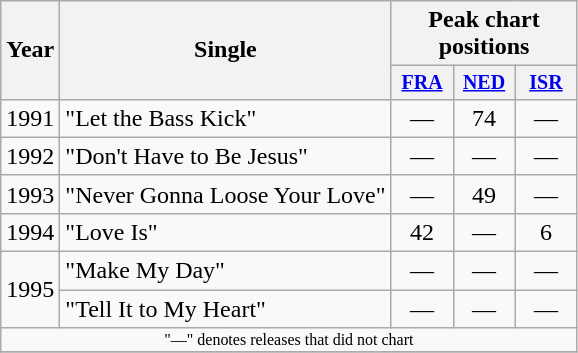<table class="wikitable" style="text-align:center;">
<tr>
<th rowspan="2">Year</th>
<th rowspan="2">Single</th>
<th colspan="3">Peak chart positions</th>
</tr>
<tr style="font-size:smaller;">
<th width="35"><a href='#'>FRA</a></th>
<th width="35"><a href='#'>NED</a></th>
<th width="35"><a href='#'>ISR</a></th>
</tr>
<tr>
<td>1991</td>
<td align="left">"Let the Bass Kick"</td>
<td>—</td>
<td>74</td>
<td>—</td>
</tr>
<tr>
<td>1992</td>
<td align="left">"Don't Have to Be Jesus"</td>
<td>—</td>
<td>—</td>
<td>—</td>
</tr>
<tr>
<td>1993</td>
<td align="left">"Never Gonna Loose Your Love"</td>
<td>—</td>
<td>49</td>
<td>—</td>
</tr>
<tr>
<td>1994</td>
<td align="left">"Love Is"</td>
<td>42</td>
<td>—</td>
<td>6</td>
</tr>
<tr>
<td rowspan="2">1995</td>
<td align="left">"Make My Day"</td>
<td>—</td>
<td>—</td>
<td>—</td>
</tr>
<tr>
<td align="left">"Tell It to My Heart"</td>
<td>—</td>
<td>—</td>
<td>—</td>
</tr>
<tr>
<td colspan="15" style="font-size:8pt">"—" denotes releases that did not chart</td>
</tr>
<tr>
</tr>
</table>
